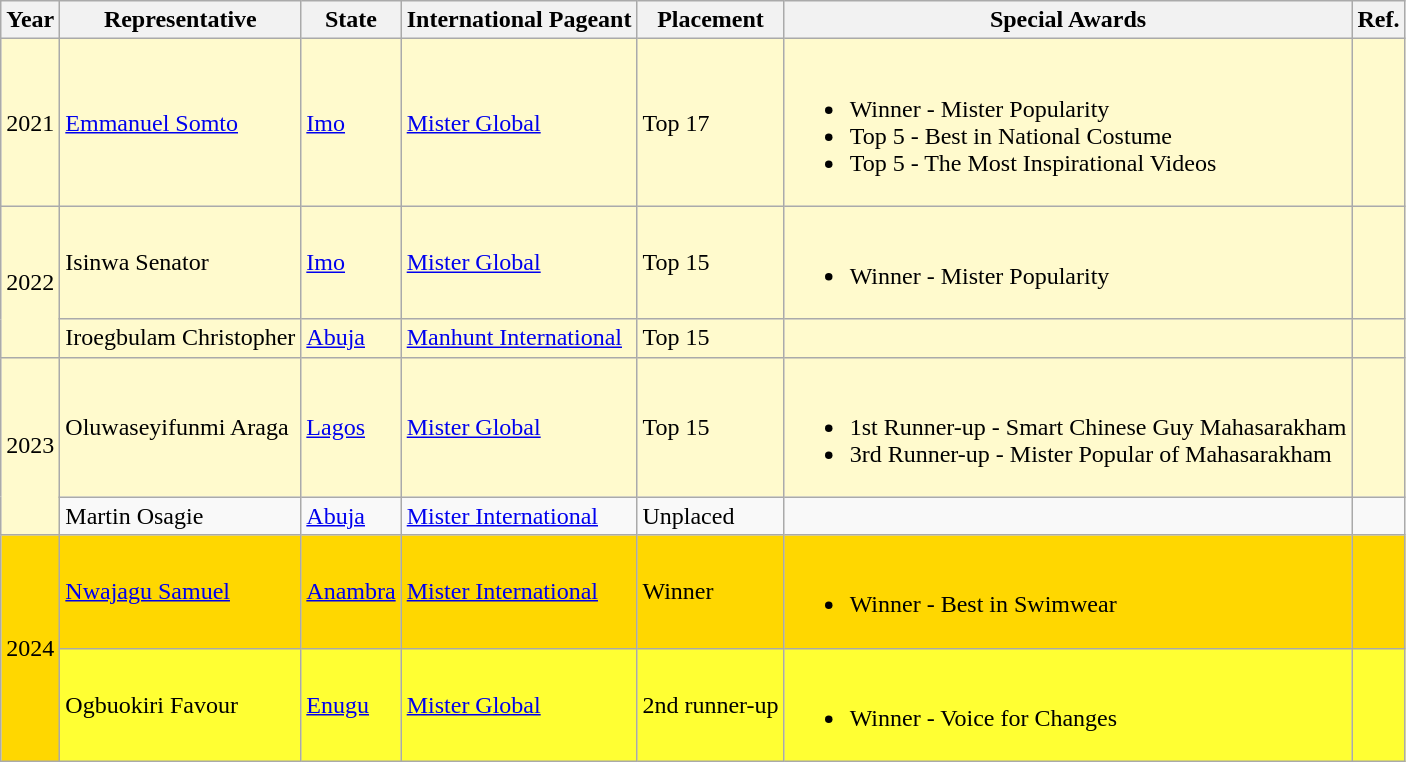<table class="wikitable">
<tr>
<th>Year</th>
<th>Representative</th>
<th>State</th>
<th>International Pageant</th>
<th>Placement</th>
<th>Special Awards</th>
<th>Ref.</th>
</tr>
<tr style="background-color:#FFFACD;">
<td>2021</td>
<td><a href='#'>Emmanuel Somto</a></td>
<td><a href='#'>Imo</a></td>
<td><a href='#'>Mister Global</a></td>
<td>Top 17</td>
<td><br><ul><li>Winner - Mister Popularity</li><li>Top 5 - Best in National Costume</li><li>Top 5 - The Most Inspirational Videos</li></ul></td>
<td></td>
</tr>
<tr style="background-color:#FFFACD;">
<td rowspan="2">2022</td>
<td>Isinwa Senator</td>
<td><a href='#'>Imo</a></td>
<td><a href='#'>Mister Global</a></td>
<td>Top 15</td>
<td><br><ul><li>Winner - Mister Popularity</li></ul></td>
<td></td>
</tr>
<tr style="background-color:#FFFACD;">
<td>Iroegbulam Christopher</td>
<td><a href='#'>Abuja</a></td>
<td><a href='#'>Manhunt International</a></td>
<td>Top 15</td>
<td></td>
<td></td>
</tr>
<tr style="background-color:#FFFACD;">
<td rowspan="2">2023</td>
<td>Oluwaseyifunmi Araga</td>
<td><a href='#'>Lagos</a></td>
<td><a href='#'>Mister Global</a></td>
<td>Top 15</td>
<td><br><ul><li>1st Runner-up - Smart Chinese Guy Mahasarakham</li><li>3rd Runner-up - Mister Popular of Mahasarakham</li></ul></td>
<td></td>
</tr>
<tr>
<td>Martin Osagie</td>
<td><a href='#'>Abuja</a></td>
<td><a href='#'>Mister International</a></td>
<td>Unplaced</td>
<td></td>
<td></td>
</tr>
<tr style="background-color:gold; ">
<td rowspan="2">2024</td>
<td><a href='#'>Nwajagu Samuel</a></td>
<td><a href='#'>Anambra</a></td>
<td><a href='#'>Mister International</a></td>
<td>Winner</td>
<td><br><ul><li>Winner - Best in Swimwear</li></ul></td>
<td></td>
</tr>
<tr style="background-color:#FFFF33; ">
<td>Ogbuokiri Favour</td>
<td><a href='#'>Enugu</a></td>
<td><a href='#'>Mister Global</a></td>
<td>2nd runner-up</td>
<td><br><ul><li>Winner - Voice for Changes</li></ul></td>
<td></td>
</tr>
</table>
